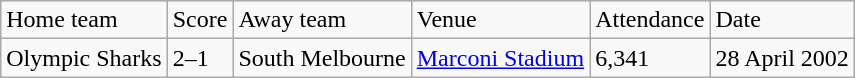<table class="wikitable" style="text-align:left">
<tr>
<td>Home team</td>
<td>Score</td>
<td>Away team</td>
<td>Venue</td>
<td>Attendance</td>
<td>Date</td>
</tr>
<tr>
<td>Olympic Sharks</td>
<td>2–1</td>
<td>South Melbourne</td>
<td><a href='#'>Marconi Stadium</a></td>
<td>6,341</td>
<td>28 April 2002</td>
</tr>
</table>
